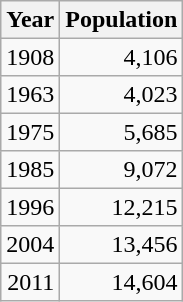<table class="wikitable" style="line-height:1.1em;">
<tr>
<th>Year</th>
<th>Population</th>
</tr>
<tr align="right">
<td>1908</td>
<td>4,106</td>
</tr>
<tr align="right">
<td>1963</td>
<td>4,023</td>
</tr>
<tr align="right">
<td>1975</td>
<td>5,685</td>
</tr>
<tr align="right">
<td>1985</td>
<td>9,072</td>
</tr>
<tr align="right">
<td>1996</td>
<td>12,215</td>
</tr>
<tr align="right">
<td>2004</td>
<td>13,456</td>
</tr>
<tr align="right">
<td>2011</td>
<td>14,604</td>
</tr>
</table>
